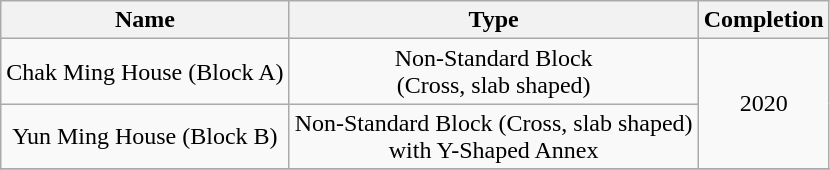<table class="wikitable" style="text-align: center">
<tr>
<th>Name</th>
<th>Type</th>
<th>Completion</th>
</tr>
<tr>
<td>Chak Ming House (Block A)</td>
<td>Non-Standard Block <br> (Cross, slab shaped)</td>
<td rowspan="2">2020</td>
</tr>
<tr>
<td>Yun Ming House (Block B)</td>
<td>Non-Standard Block (Cross, slab shaped) <br> with Y-Shaped Annex</td>
</tr>
<tr>
</tr>
</table>
